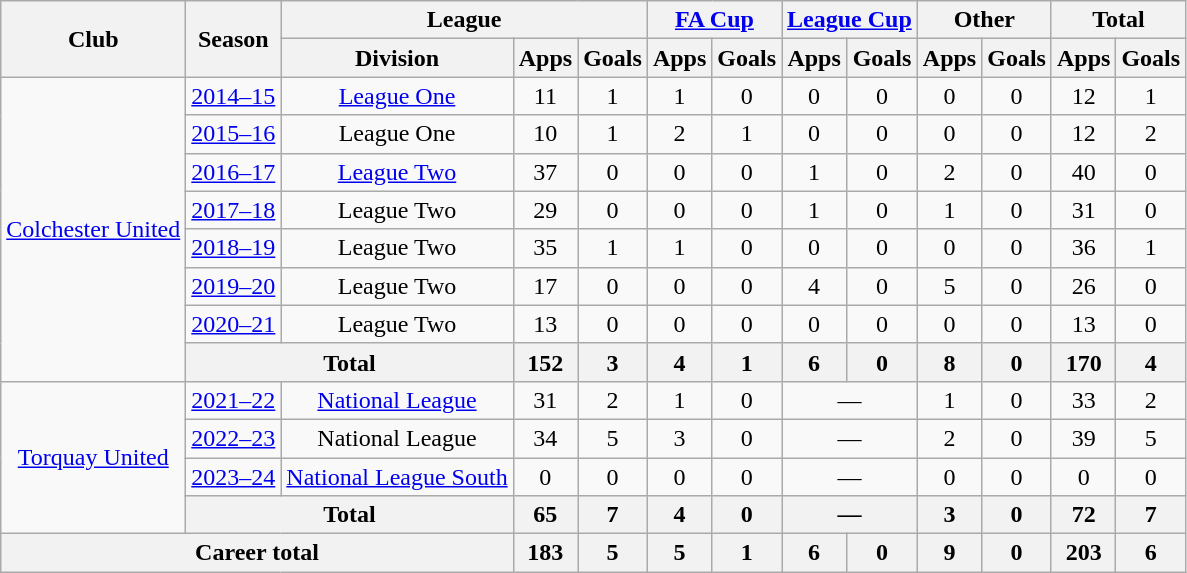<table class=wikitable style="text-align:center">
<tr>
<th rowspan=2>Club</th>
<th rowspan=2>Season</th>
<th colspan=3>League</th>
<th colspan=2><a href='#'>FA Cup</a></th>
<th colspan=2><a href='#'>League Cup</a></th>
<th colspan=2>Other</th>
<th colspan=2>Total</th>
</tr>
<tr>
<th>Division</th>
<th>Apps</th>
<th>Goals</th>
<th>Apps</th>
<th>Goals</th>
<th>Apps</th>
<th>Goals</th>
<th>Apps</th>
<th>Goals</th>
<th>Apps</th>
<th>Goals</th>
</tr>
<tr>
<td rowspan=8><a href='#'>Colchester United</a></td>
<td><a href='#'>2014–15</a></td>
<td><a href='#'>League One</a></td>
<td>11</td>
<td>1</td>
<td>1</td>
<td>0</td>
<td>0</td>
<td>0</td>
<td>0</td>
<td>0</td>
<td>12</td>
<td>1</td>
</tr>
<tr>
<td><a href='#'>2015–16</a></td>
<td>League One</td>
<td>10</td>
<td>1</td>
<td>2</td>
<td>1</td>
<td>0</td>
<td>0</td>
<td>0</td>
<td>0</td>
<td>12</td>
<td>2</td>
</tr>
<tr>
<td><a href='#'>2016–17</a></td>
<td><a href='#'>League Two</a></td>
<td>37</td>
<td>0</td>
<td>0</td>
<td>0</td>
<td>1</td>
<td>0</td>
<td>2</td>
<td>0</td>
<td>40</td>
<td>0</td>
</tr>
<tr>
<td><a href='#'>2017–18</a></td>
<td>League Two</td>
<td>29</td>
<td>0</td>
<td>0</td>
<td>0</td>
<td>1</td>
<td>0</td>
<td>1</td>
<td>0</td>
<td>31</td>
<td>0</td>
</tr>
<tr>
<td><a href='#'>2018–19</a></td>
<td>League Two</td>
<td>35</td>
<td>1</td>
<td>1</td>
<td>0</td>
<td>0</td>
<td>0</td>
<td>0</td>
<td>0</td>
<td>36</td>
<td>1</td>
</tr>
<tr>
<td><a href='#'>2019–20</a></td>
<td>League Two</td>
<td>17</td>
<td>0</td>
<td>0</td>
<td>0</td>
<td>4</td>
<td>0</td>
<td>5</td>
<td>0</td>
<td>26</td>
<td>0</td>
</tr>
<tr>
<td><a href='#'>2020–21</a></td>
<td>League Two</td>
<td>13</td>
<td>0</td>
<td>0</td>
<td>0</td>
<td>0</td>
<td>0</td>
<td>0</td>
<td>0</td>
<td>13</td>
<td>0</td>
</tr>
<tr>
<th colspan=2>Total</th>
<th>152</th>
<th>3</th>
<th>4</th>
<th>1</th>
<th>6</th>
<th>0</th>
<th>8</th>
<th>0</th>
<th>170</th>
<th>4</th>
</tr>
<tr>
<td rowspan=4><a href='#'>Torquay United</a></td>
<td><a href='#'>2021–22</a></td>
<td><a href='#'>National League</a></td>
<td>31</td>
<td>2</td>
<td>1</td>
<td>0</td>
<td colspan=2>—</td>
<td>1</td>
<td>0</td>
<td>33</td>
<td>2</td>
</tr>
<tr>
<td><a href='#'>2022–23</a></td>
<td>National League</td>
<td>34</td>
<td>5</td>
<td>3</td>
<td>0</td>
<td colspan=2>—</td>
<td>2</td>
<td>0</td>
<td>39</td>
<td>5</td>
</tr>
<tr>
<td><a href='#'>2023–24</a></td>
<td><a href='#'>National League South</a></td>
<td>0</td>
<td>0</td>
<td>0</td>
<td>0</td>
<td colspan=2>—</td>
<td>0</td>
<td>0</td>
<td>0</td>
<td>0</td>
</tr>
<tr>
<th colspan=2>Total</th>
<th>65</th>
<th>7</th>
<th>4</th>
<th>0</th>
<th colspan=2>—</th>
<th>3</th>
<th>0</th>
<th>72</th>
<th>7</th>
</tr>
<tr>
<th colspan=3>Career total</th>
<th>183</th>
<th>5</th>
<th>5</th>
<th>1</th>
<th>6</th>
<th>0</th>
<th>9</th>
<th>0</th>
<th>203</th>
<th>6</th>
</tr>
</table>
